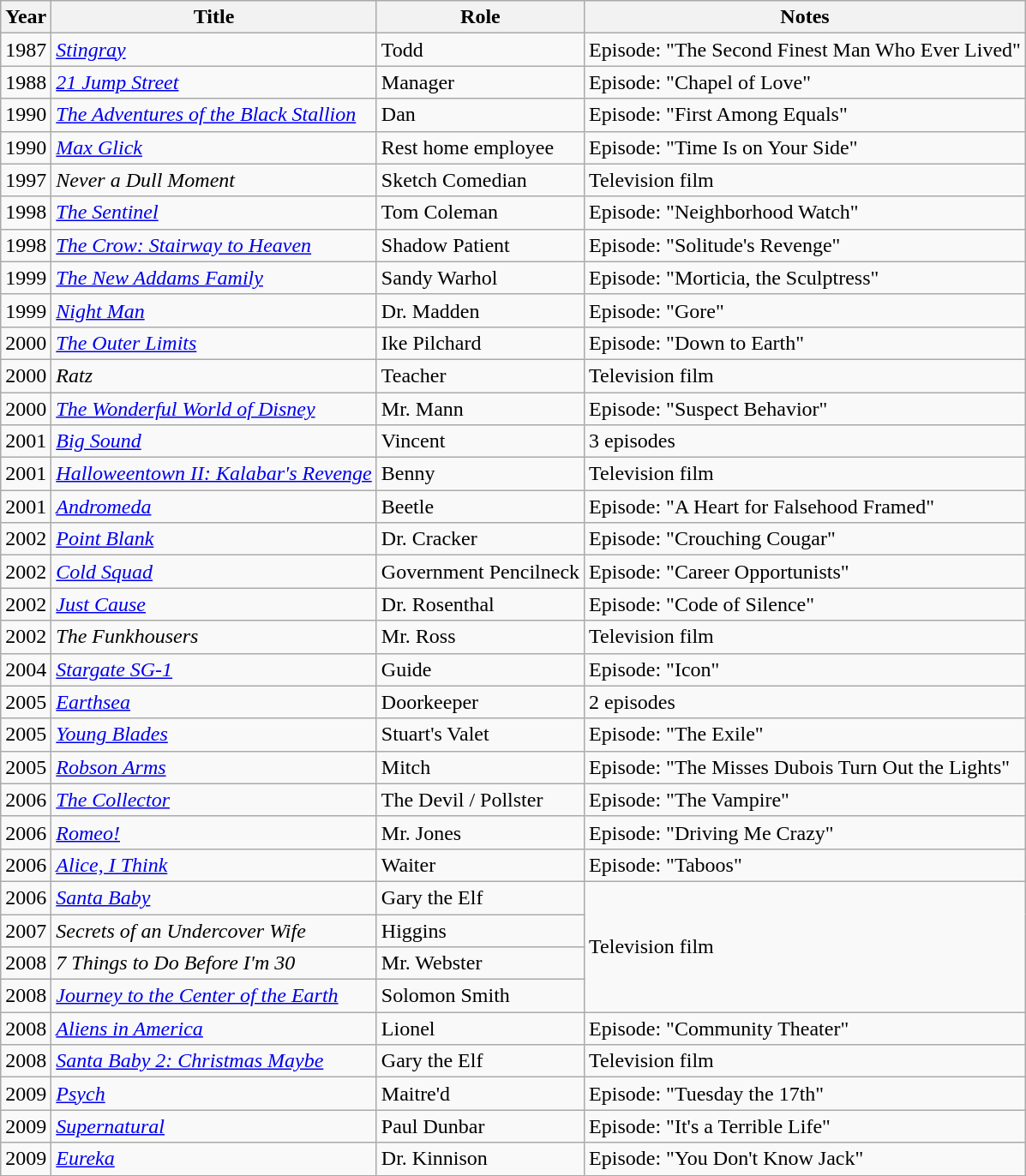<table class="wikitable sortable">
<tr>
<th>Year</th>
<th>Title</th>
<th>Role</th>
<th>Notes</th>
</tr>
<tr>
<td>1987</td>
<td><a href='#'><em>Stingray</em></a></td>
<td>Todd</td>
<td>Episode: "The Second Finest Man Who Ever Lived"</td>
</tr>
<tr>
<td>1988</td>
<td><em><a href='#'>21 Jump Street</a></em></td>
<td>Manager</td>
<td>Episode: "Chapel of Love"</td>
</tr>
<tr>
<td>1990</td>
<td><em><a href='#'>The Adventures of the Black Stallion</a></em></td>
<td>Dan</td>
<td>Episode: "First Among Equals"</td>
</tr>
<tr>
<td>1990</td>
<td><em><a href='#'>Max Glick</a></em></td>
<td>Rest home employee</td>
<td>Episode: "Time Is on Your Side"</td>
</tr>
<tr>
<td>1997</td>
<td><em>Never a Dull Moment</em></td>
<td>Sketch Comedian</td>
<td>Television film</td>
</tr>
<tr>
<td>1998</td>
<td><a href='#'><em>The Sentinel</em></a></td>
<td>Tom Coleman</td>
<td>Episode: "Neighborhood Watch"</td>
</tr>
<tr>
<td>1998</td>
<td><em><a href='#'>The Crow: Stairway to Heaven</a></em></td>
<td>Shadow Patient</td>
<td>Episode: "Solitude's Revenge"</td>
</tr>
<tr>
<td>1999</td>
<td><em><a href='#'>The New Addams Family</a></em></td>
<td>Sandy Warhol</td>
<td>Episode: "Morticia, the Sculptress"</td>
</tr>
<tr>
<td>1999</td>
<td><a href='#'><em>Night Man</em></a></td>
<td>Dr. Madden</td>
<td>Episode: "Gore"</td>
</tr>
<tr>
<td>2000</td>
<td><a href='#'><em>The Outer Limits</em></a></td>
<td>Ike Pilchard</td>
<td>Episode: "Down to Earth"</td>
</tr>
<tr>
<td>2000</td>
<td><em>Ratz</em></td>
<td>Teacher</td>
<td>Television film</td>
</tr>
<tr>
<td>2000</td>
<td><em><a href='#'>The Wonderful World of Disney</a></em></td>
<td>Mr. Mann</td>
<td>Episode: "Suspect Behavior"</td>
</tr>
<tr>
<td>2001</td>
<td><em><a href='#'>Big Sound</a></em></td>
<td>Vincent</td>
<td>3 episodes</td>
</tr>
<tr>
<td>2001</td>
<td><em><a href='#'>Halloweentown II: Kalabar's Revenge</a></em></td>
<td>Benny</td>
<td>Television film</td>
</tr>
<tr>
<td>2001</td>
<td><a href='#'><em>Andromeda</em></a></td>
<td>Beetle</td>
<td>Episode: "A Heart for Falsehood Framed"</td>
</tr>
<tr>
<td>2002</td>
<td><a href='#'><em>Point Blank</em></a></td>
<td>Dr. Cracker</td>
<td>Episode: "Crouching Cougar"</td>
</tr>
<tr>
<td>2002</td>
<td><em><a href='#'>Cold Squad</a></em></td>
<td>Government Pencilneck</td>
<td>Episode: "Career Opportunists"</td>
</tr>
<tr>
<td>2002</td>
<td><a href='#'><em>Just Cause</em></a></td>
<td>Dr. Rosenthal</td>
<td>Episode: "Code of Silence"</td>
</tr>
<tr>
<td>2002</td>
<td><em>The Funkhousers</em></td>
<td>Mr. Ross</td>
<td>Television film</td>
</tr>
<tr>
<td>2004</td>
<td><em><a href='#'>Stargate SG-1</a></em></td>
<td>Guide</td>
<td>Episode: "Icon"</td>
</tr>
<tr>
<td>2005</td>
<td><a href='#'><em>Earthsea</em></a></td>
<td>Doorkeeper</td>
<td>2 episodes</td>
</tr>
<tr>
<td>2005</td>
<td><em><a href='#'>Young Blades</a></em></td>
<td>Stuart's Valet</td>
<td>Episode: "The Exile"</td>
</tr>
<tr>
<td>2005</td>
<td><em><a href='#'>Robson Arms</a></em></td>
<td>Mitch</td>
<td>Episode: "The Misses Dubois Turn Out the Lights"</td>
</tr>
<tr>
<td>2006</td>
<td><a href='#'><em>The Collector</em></a></td>
<td>The Devil / Pollster</td>
<td>Episode: "The Vampire"</td>
</tr>
<tr>
<td>2006</td>
<td><em><a href='#'>Romeo!</a></em></td>
<td>Mr. Jones</td>
<td>Episode: "Driving Me Crazy"</td>
</tr>
<tr>
<td>2006</td>
<td><a href='#'><em>Alice, I Think</em></a></td>
<td>Waiter</td>
<td>Episode: "Taboos"</td>
</tr>
<tr>
<td>2006</td>
<td><a href='#'><em>Santa Baby</em></a></td>
<td>Gary the Elf</td>
<td rowspan="4">Television film</td>
</tr>
<tr>
<td>2007</td>
<td><em>Secrets of an Undercover Wife</em></td>
<td>Higgins</td>
</tr>
<tr>
<td>2008</td>
<td><em>7 Things to Do Before I'm 30</em></td>
<td>Mr. Webster</td>
</tr>
<tr>
<td>2008</td>
<td><a href='#'><em>Journey to the Center of the Earth</em></a></td>
<td>Solomon Smith</td>
</tr>
<tr>
<td>2008</td>
<td><em><a href='#'>Aliens in America</a></em></td>
<td>Lionel</td>
<td>Episode: "Community Theater"</td>
</tr>
<tr>
<td>2008</td>
<td><em><a href='#'>Santa Baby 2: Christmas Maybe</a></em></td>
<td>Gary the Elf</td>
<td>Television film</td>
</tr>
<tr>
<td>2009</td>
<td><em><a href='#'>Psych</a></em></td>
<td>Maitre'd</td>
<td>Episode: "Tuesday the 17th"</td>
</tr>
<tr>
<td>2009</td>
<td><a href='#'><em>Supernatural</em></a></td>
<td>Paul Dunbar</td>
<td>Episode: "It's a Terrible Life"</td>
</tr>
<tr>
<td>2009</td>
<td><a href='#'><em>Eureka</em></a></td>
<td>Dr. Kinnison</td>
<td>Episode: "You Don't Know Jack"</td>
</tr>
</table>
